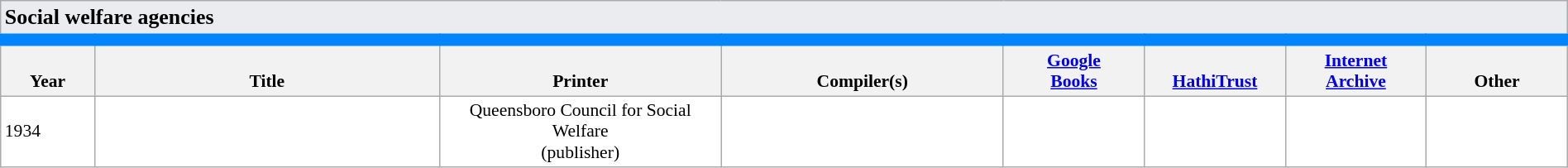<table class="wikitable collapsible sortable static-row-numbers" cellpadding="1" style="color: black; background-color: #FFFFFF; font-size: 90%; width:100%">
<tr class="static-row-header" style="text-align:center;vertical-align:bottom;">
<th style="text-align:left; background:#eaecf0; border-style: solid; border-width: 0px 0px 0px 0px;" colspan=8><big><strong>Social welfare agencies</strong></big></th>
</tr>
<tr class="static-row-header" style="text-align:center;vertical-align:bottom;border-style: solid; border-color: #0085ff; border-width: 10px 0px 0px 0px;">
<th>Year</th>
<th>Title</th>
<th>Printer</th>
<th>Compiler(s)</th>
<th><a href='#'>Google<br>Books</a></th>
<th><a href='#'>HathiTrust</a></th>
<th><a href='#'>Internet<br>Archive</a></th>
<th>Other</th>
</tr>
<tr>
<td width="6%">1934</td>
<td width="22%"></td>
<td style="text-align:center" width="18%" data-sort-value="queensboro council 1934">Queensboro Council for Social Welfare<br>(publisher)</td>
<td style="text-align:center" width="18%"></td>
<td style="text-align:center" width="9%"></td>
<td style="text-align:center" width="9%"></td>
<td style="text-align:center" width="9%"></td>
<td style="text-align:center" width="9%"></td>
</tr>
</table>
